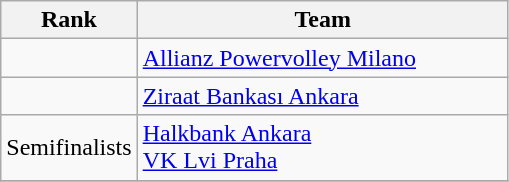<table class="wikitable" style="text-align:center">
<tr>
<th width=40>Rank</th>
<th width=240>Team</th>
</tr>
<tr>
<td></td>
<td align=left> <a href='#'>Allianz Powervolley Milano</a></td>
</tr>
<tr>
<td></td>
<td align=left> <a href='#'>Ziraat Bankası Ankara</a></td>
</tr>
<tr>
<td>Semifinalists</td>
<td align=left> <a href='#'>Halkbank Ankara</a><br>  <a href='#'>VK Lvi Praha</a></td>
</tr>
<tr>
</tr>
</table>
